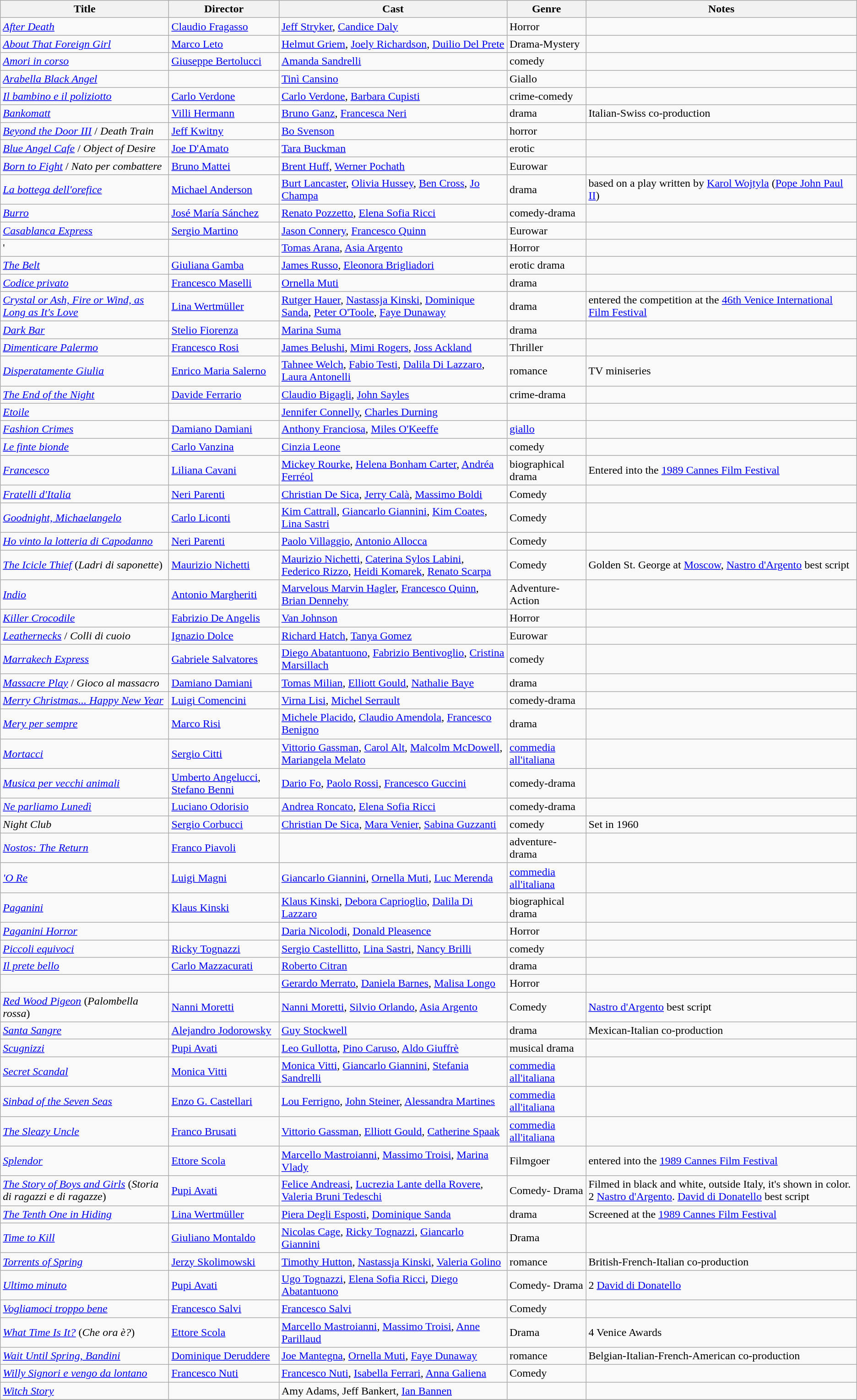<table class="wikitable">
<tr>
<th>Title</th>
<th>Director</th>
<th>Cast</th>
<th>Genre</th>
<th>Notes</th>
</tr>
<tr>
<td><em><a href='#'>After Death</a></em></td>
<td><a href='#'>Claudio Fragasso</a></td>
<td><a href='#'>Jeff Stryker</a>, <a href='#'>Candice Daly</a></td>
<td>Horror</td>
<td></td>
</tr>
<tr>
<td><em><a href='#'>About That Foreign Girl</a></em></td>
<td><a href='#'>Marco Leto</a></td>
<td><a href='#'>Helmut Griem</a>, <a href='#'>Joely Richardson</a>, <a href='#'>Duilio Del Prete</a></td>
<td>Drama-Mystery</td>
<td></td>
</tr>
<tr>
<td><em><a href='#'>Amori in corso</a></em></td>
<td><a href='#'>Giuseppe Bertolucci</a></td>
<td><a href='#'>Amanda Sandrelli</a></td>
<td>comedy</td>
<td></td>
</tr>
<tr>
<td><em><a href='#'>Arabella Black Angel</a></em></td>
<td></td>
<td><a href='#'>Tinì Cansino</a></td>
<td>Giallo</td>
<td></td>
</tr>
<tr>
<td><em><a href='#'>Il bambino e il poliziotto</a></em></td>
<td><a href='#'>Carlo Verdone</a></td>
<td><a href='#'>Carlo Verdone</a>, <a href='#'>Barbara Cupisti</a></td>
<td>crime-comedy</td>
<td></td>
</tr>
<tr>
<td><em><a href='#'>Bankomatt</a></em></td>
<td><a href='#'>Villi Hermann</a></td>
<td><a href='#'>Bruno Ganz</a>, <a href='#'>Francesca Neri</a></td>
<td>drama</td>
<td>Italian-Swiss co-production</td>
</tr>
<tr>
<td><em><a href='#'>Beyond the Door III</a></em> / <em>Death Train</em></td>
<td><a href='#'>Jeff Kwitny</a></td>
<td><a href='#'>Bo Svenson</a></td>
<td>horror</td>
<td></td>
</tr>
<tr>
<td><em><a href='#'>Blue Angel Cafe</a></em> / <em>Object of Desire</em></td>
<td><a href='#'>Joe D'Amato</a></td>
<td><a href='#'>Tara Buckman</a></td>
<td>erotic</td>
<td></td>
</tr>
<tr>
<td><em><a href='#'>Born to Fight</a></em> / <em>Nato per combattere</em></td>
<td><a href='#'>Bruno Mattei</a></td>
<td><a href='#'>Brent Huff</a>, <a href='#'>Werner Pochath</a></td>
<td>Eurowar</td>
<td></td>
</tr>
<tr>
<td><em><a href='#'>La bottega dell'orefice</a></em></td>
<td><a href='#'>Michael Anderson</a></td>
<td><a href='#'>Burt Lancaster</a>, <a href='#'>Olivia Hussey</a>, <a href='#'>Ben Cross</a>, <a href='#'>Jo Champa</a></td>
<td>drama</td>
<td>based on a play written by <a href='#'>Karol Wojtyla</a> (<a href='#'>Pope John Paul II</a>)</td>
</tr>
<tr>
<td><em><a href='#'>Burro</a></em></td>
<td><a href='#'>José María Sánchez</a></td>
<td><a href='#'>Renato Pozzetto</a>, <a href='#'>Elena Sofia Ricci</a></td>
<td>comedy-drama</td>
<td></td>
</tr>
<tr>
<td><em><a href='#'>Casablanca Express</a></em></td>
<td><a href='#'>Sergio Martino</a></td>
<td><a href='#'>Jason Connery</a>, <a href='#'>Francesco Quinn</a></td>
<td>Eurowar</td>
<td></td>
</tr>
<tr>
<td>'</td>
<td></td>
<td><a href='#'>Tomas Arana</a>, <a href='#'>Asia Argento</a></td>
<td>Horror</td>
<td></td>
</tr>
<tr>
<td><em><a href='#'>The Belt</a></em></td>
<td><a href='#'>Giuliana Gamba</a></td>
<td><a href='#'>James Russo</a>, <a href='#'>Eleonora Brigliadori</a></td>
<td>erotic drama</td>
<td></td>
</tr>
<tr>
<td><em><a href='#'>Codice privato</a></em></td>
<td><a href='#'>Francesco Maselli</a></td>
<td><a href='#'>Ornella Muti</a></td>
<td>drama</td>
<td></td>
</tr>
<tr>
<td><em><a href='#'>Crystal or Ash, Fire or Wind, as Long as It's Love</a></em></td>
<td><a href='#'>Lina Wertmüller</a></td>
<td><a href='#'>Rutger Hauer</a>, <a href='#'>Nastassja Kinski</a>, <a href='#'>Dominique Sanda</a>, <a href='#'>Peter O'Toole</a>, <a href='#'>Faye Dunaway</a></td>
<td>drama</td>
<td>entered the competition at the <a href='#'>46th Venice International Film Festival</a></td>
</tr>
<tr>
<td><em><a href='#'>Dark Bar</a></em></td>
<td><a href='#'>Stelio Fiorenza</a></td>
<td><a href='#'>Marina Suma</a></td>
<td>drama</td>
<td></td>
</tr>
<tr>
<td><em><a href='#'>Dimenticare Palermo</a></em></td>
<td><a href='#'>Francesco Rosi</a></td>
<td><a href='#'>James Belushi</a>, <a href='#'>Mimi Rogers</a>, <a href='#'>Joss Ackland</a></td>
<td>Thriller</td>
<td></td>
</tr>
<tr>
<td><em><a href='#'>Disperatamente Giulia</a></em></td>
<td><a href='#'>Enrico Maria Salerno</a></td>
<td><a href='#'>Tahnee Welch</a>, <a href='#'>Fabio Testi</a>, <a href='#'>Dalila Di Lazzaro</a>, <a href='#'>Laura Antonelli</a></td>
<td>romance</td>
<td>TV miniseries</td>
</tr>
<tr>
<td><em><a href='#'>The End of the Night</a></em></td>
<td><a href='#'>Davide Ferrario</a></td>
<td><a href='#'>Claudio Bigagli</a>, <a href='#'>John Sayles</a></td>
<td>crime-drama</td>
<td></td>
</tr>
<tr>
<td><em><a href='#'>Etoile</a></em></td>
<td></td>
<td><a href='#'>Jennifer Connelly</a>, <a href='#'>Charles Durning</a></td>
<td></td>
<td></td>
</tr>
<tr>
<td><em><a href='#'>Fashion Crimes</a></em></td>
<td><a href='#'>Damiano Damiani</a></td>
<td><a href='#'>Anthony Franciosa</a>, <a href='#'>Miles O'Keeffe</a></td>
<td><a href='#'>giallo</a></td>
<td></td>
</tr>
<tr>
<td><em><a href='#'>Le finte bionde</a></em></td>
<td><a href='#'>Carlo Vanzina</a></td>
<td><a href='#'>Cinzia Leone</a></td>
<td>comedy</td>
<td></td>
</tr>
<tr>
<td><em><a href='#'>Francesco</a></em></td>
<td><a href='#'>Liliana Cavani</a></td>
<td><a href='#'>Mickey Rourke</a>, <a href='#'>Helena Bonham Carter</a>, <a href='#'>Andréa Ferréol</a></td>
<td>biographical drama</td>
<td>Entered into the <a href='#'>1989 Cannes Film Festival</a></td>
</tr>
<tr>
<td><em><a href='#'>Fratelli d'Italia</a></em></td>
<td><a href='#'>Neri Parenti</a></td>
<td><a href='#'>Christian De Sica</a>, <a href='#'>Jerry Calà</a>, <a href='#'>Massimo Boldi</a></td>
<td>Comedy</td>
<td></td>
</tr>
<tr>
<td><em><a href='#'>Goodnight, Michaelangelo</a></em></td>
<td><a href='#'>Carlo Liconti</a></td>
<td><a href='#'>Kim Cattrall</a>, <a href='#'>Giancarlo Giannini</a>, <a href='#'>Kim Coates</a>, <a href='#'>Lina Sastri</a></td>
<td>Comedy</td>
<td></td>
</tr>
<tr>
<td><em><a href='#'>Ho vinto la lotteria di Capodanno</a></em></td>
<td><a href='#'>Neri Parenti</a></td>
<td><a href='#'>Paolo Villaggio</a>, <a href='#'>Antonio Allocca</a></td>
<td>Comedy</td>
<td></td>
</tr>
<tr>
<td><em><a href='#'>The Icicle Thief</a></em>  (<em>Ladri di saponette</em>)</td>
<td><a href='#'>Maurizio Nichetti</a></td>
<td><a href='#'>Maurizio Nichetti</a>, <a href='#'>Caterina Sylos Labini</a>, <a href='#'>Federico Rizzo</a>, <a href='#'>Heidi Komarek</a>, <a href='#'>Renato Scarpa</a></td>
<td>Comedy</td>
<td>Golden St. George at <a href='#'>Moscow</a>, <a href='#'>Nastro d'Argento</a> best script</td>
</tr>
<tr>
<td><em><a href='#'>Indio</a></em></td>
<td><a href='#'>Antonio Margheriti</a></td>
<td><a href='#'>Marvelous Marvin Hagler</a>, <a href='#'>Francesco Quinn</a>, <a href='#'>Brian Dennehy</a></td>
<td>Adventure-Action</td>
<td></td>
</tr>
<tr>
<td><em><a href='#'>Killer Crocodile</a></em></td>
<td><a href='#'>Fabrizio De Angelis</a></td>
<td><a href='#'>Van Johnson</a></td>
<td>Horror</td>
<td></td>
</tr>
<tr>
<td><em><a href='#'>Leathernecks</a></em> / <em>Colli di cuoio</em></td>
<td><a href='#'>Ignazio Dolce</a></td>
<td><a href='#'>Richard Hatch</a>, <a href='#'>Tanya Gomez</a></td>
<td>Eurowar</td>
<td></td>
</tr>
<tr>
<td><em><a href='#'>Marrakech Express</a></em></td>
<td><a href='#'>Gabriele Salvatores</a></td>
<td><a href='#'>Diego Abatantuono</a>, <a href='#'>Fabrizio Bentivoglio</a>, <a href='#'>Cristina Marsillach</a></td>
<td>comedy</td>
<td></td>
</tr>
<tr>
<td><em><a href='#'>Massacre Play</a></em> / <em>Gioco al massacro</em></td>
<td><a href='#'>Damiano Damiani</a></td>
<td><a href='#'>Tomas Milian</a>, <a href='#'>Elliott Gould</a>, <a href='#'>Nathalie Baye</a></td>
<td>drama</td>
<td></td>
</tr>
<tr>
<td><em><a href='#'>Merry Christmas... Happy New Year</a></em></td>
<td><a href='#'>Luigi Comencini</a></td>
<td><a href='#'>Virna Lisi</a>, <a href='#'>Michel Serrault</a></td>
<td>comedy-drama</td>
<td></td>
</tr>
<tr>
<td><em><a href='#'>Mery per sempre </a></em></td>
<td><a href='#'>Marco Risi</a></td>
<td><a href='#'>Michele Placido</a>, <a href='#'>Claudio Amendola</a>, <a href='#'>Francesco Benigno</a></td>
<td>drama</td>
<td></td>
</tr>
<tr>
<td><em><a href='#'>Mortacci</a></em></td>
<td><a href='#'>Sergio Citti</a></td>
<td><a href='#'>Vittorio Gassman</a>, <a href='#'>Carol Alt</a>, <a href='#'>Malcolm McDowell</a>, <a href='#'>Mariangela Melato</a></td>
<td><a href='#'>commedia all'italiana</a></td>
<td></td>
</tr>
<tr>
<td><em><a href='#'>Musica per vecchi animali</a></em></td>
<td><a href='#'>Umberto Angelucci</a>, <a href='#'>Stefano Benni</a></td>
<td><a href='#'>Dario Fo</a>, <a href='#'>Paolo Rossi</a>, <a href='#'>Francesco Guccini</a></td>
<td>comedy-drama</td>
<td></td>
</tr>
<tr>
<td><em><a href='#'>Ne parliamo Lunedì</a></em></td>
<td><a href='#'>Luciano Odorisio</a></td>
<td><a href='#'>Andrea Roncato</a>, <a href='#'>Elena Sofia Ricci</a></td>
<td>comedy-drama</td>
<td></td>
</tr>
<tr>
<td><em>Night Club</em></td>
<td><a href='#'>Sergio Corbucci</a></td>
<td><a href='#'>Christian De Sica</a>, <a href='#'>Mara Venier</a>, <a href='#'>Sabina Guzzanti</a></td>
<td>comedy</td>
<td>Set in 1960</td>
</tr>
<tr>
<td><em><a href='#'>Nostos: The Return</a></em></td>
<td><a href='#'>Franco Piavoli</a></td>
<td></td>
<td>adventure-drama</td>
<td></td>
</tr>
<tr>
<td><em><a href='#'>'O Re</a></em></td>
<td><a href='#'>Luigi Magni</a></td>
<td><a href='#'>Giancarlo Giannini</a>, <a href='#'>Ornella Muti</a>, <a href='#'>Luc Merenda</a></td>
<td><a href='#'>commedia all'italiana</a></td>
<td></td>
</tr>
<tr>
<td><em><a href='#'>Paganini</a></em></td>
<td><a href='#'>Klaus Kinski</a></td>
<td><a href='#'>Klaus Kinski</a>, <a href='#'>Debora Caprioglio</a>, <a href='#'>Dalila Di Lazzaro</a></td>
<td>biographical drama</td>
<td></td>
</tr>
<tr>
<td><em><a href='#'>Paganini Horror</a></em></td>
<td></td>
<td><a href='#'>Daria Nicolodi</a>,  <a href='#'>Donald Pleasence</a></td>
<td>Horror</td>
<td></td>
</tr>
<tr>
<td><em><a href='#'>Piccoli equivoci</a></em></td>
<td><a href='#'>Ricky Tognazzi</a></td>
<td><a href='#'>Sergio Castellitto</a>, <a href='#'>Lina Sastri</a>, <a href='#'>Nancy Brilli</a></td>
<td>comedy</td>
<td></td>
</tr>
<tr>
<td><em><a href='#'>Il prete bello</a></em></td>
<td><a href='#'>Carlo Mazzacurati</a></td>
<td><a href='#'>Roberto Citran</a></td>
<td>drama</td>
<td></td>
</tr>
<tr>
<td></td>
<td></td>
<td><a href='#'>Gerardo Merrato</a>, <a href='#'>Daniela Barnes</a>, <a href='#'>Malisa Longo</a></td>
<td>Horror</td>
<td></td>
</tr>
<tr>
<td><em><a href='#'>Red Wood Pigeon</a></em> (<em>Palombella rossa</em>)</td>
<td><a href='#'>Nanni Moretti</a></td>
<td><a href='#'>Nanni Moretti</a>, <a href='#'>Silvio Orlando</a>, <a href='#'>Asia Argento</a></td>
<td>Comedy</td>
<td><a href='#'>Nastro d'Argento</a> best script</td>
</tr>
<tr>
<td><em><a href='#'>Santa Sangre</a></em></td>
<td><a href='#'>Alejandro Jodorowsky</a></td>
<td><a href='#'>Guy Stockwell</a></td>
<td>drama</td>
<td>Mexican-Italian co-production</td>
</tr>
<tr>
<td><em><a href='#'>Scugnizzi</a></em></td>
<td><a href='#'>Pupi Avati</a></td>
<td><a href='#'>Leo Gullotta</a>, <a href='#'>Pino Caruso</a>, <a href='#'>Aldo Giuffrè</a></td>
<td>musical drama</td>
<td></td>
</tr>
<tr>
<td><em><a href='#'>Secret Scandal</a></em></td>
<td><a href='#'>Monica Vitti</a></td>
<td><a href='#'>Monica Vitti</a>, <a href='#'>Giancarlo Giannini</a>, <a href='#'>Stefania Sandrelli</a></td>
<td><a href='#'>commedia all'italiana</a></td>
<td></td>
</tr>
<tr>
<td><em><a href='#'>Sinbad of the Seven Seas</a></em></td>
<td><a href='#'>Enzo G. Castellari</a></td>
<td><a href='#'>Lou Ferrigno</a>, <a href='#'>John Steiner</a>, <a href='#'>Alessandra Martines</a></td>
<td><a href='#'>commedia all'italiana</a></td>
<td></td>
</tr>
<tr>
<td><em><a href='#'>The Sleazy Uncle</a></em></td>
<td><a href='#'>Franco Brusati</a></td>
<td><a href='#'>Vittorio Gassman</a>, <a href='#'>Elliott Gould</a>, <a href='#'>Catherine Spaak</a></td>
<td><a href='#'>commedia all'italiana</a></td>
<td></td>
</tr>
<tr>
<td><em><a href='#'>Splendor</a></em></td>
<td><a href='#'>Ettore Scola</a></td>
<td><a href='#'>Marcello Mastroianni</a>, <a href='#'>Massimo Troisi</a>, <a href='#'>Marina Vlady</a></td>
<td>Filmgoer</td>
<td>entered into the <a href='#'>1989 Cannes Film Festival</a></td>
</tr>
<tr>
<td><em><a href='#'>The Story of Boys and Girls</a></em> (<em>Storia di ragazzi e di ragazze</em>)</td>
<td><a href='#'>Pupi Avati</a></td>
<td><a href='#'>Felice Andreasi</a>, <a href='#'>Lucrezia Lante della Rovere</a>, <a href='#'>Valeria Bruni Tedeschi</a></td>
<td>Comedy- Drama</td>
<td>Filmed in black and white, outside Italy, it's shown in color. 2 <a href='#'>Nastro d'Argento</a>. <a href='#'>David di Donatello</a> best script</td>
</tr>
<tr>
<td><em><a href='#'>The Tenth One in Hiding</a></em></td>
<td><a href='#'>Lina Wertmüller</a></td>
<td><a href='#'>Piera Degli Esposti</a>, <a href='#'>Dominique Sanda</a></td>
<td>drama</td>
<td>Screened at the <a href='#'>1989 Cannes Film Festival</a></td>
</tr>
<tr>
<td><em><a href='#'>Time to Kill</a></em></td>
<td><a href='#'>Giuliano Montaldo</a></td>
<td><a href='#'>Nicolas Cage</a>, <a href='#'>Ricky Tognazzi</a>, <a href='#'>Giancarlo Giannini</a></td>
<td>Drama</td>
<td></td>
</tr>
<tr>
<td><em><a href='#'>Torrents of Spring</a></em></td>
<td><a href='#'>Jerzy Skolimowski</a></td>
<td><a href='#'>Timothy Hutton</a>, <a href='#'>Nastassja Kinski</a>, <a href='#'>Valeria Golino</a></td>
<td>romance</td>
<td>British-French-Italian co-production</td>
</tr>
<tr>
<td><em><a href='#'>Ultimo minuto</a></em></td>
<td><a href='#'>Pupi Avati</a></td>
<td><a href='#'>Ugo Tognazzi</a>, <a href='#'>Elena Sofia Ricci</a>, <a href='#'>Diego Abatantuono</a></td>
<td>Comedy- Drama</td>
<td>2 <a href='#'>David di Donatello</a></td>
</tr>
<tr>
<td><em><a href='#'>Vogliamoci troppo bene</a></em></td>
<td><a href='#'>Francesco Salvi</a></td>
<td><a href='#'>Francesco Salvi</a></td>
<td>Comedy</td>
<td></td>
</tr>
<tr>
<td><em><a href='#'>What Time Is It?</a></em> (<em>Che ora è?</em>)</td>
<td><a href='#'>Ettore Scola</a></td>
<td><a href='#'>Marcello Mastroianni</a>, <a href='#'>Massimo Troisi</a>, <a href='#'>Anne Parillaud</a></td>
<td>Drama</td>
<td>4 Venice Awards</td>
</tr>
<tr>
<td><em><a href='#'>Wait Until Spring, Bandini</a></em></td>
<td><a href='#'>Dominique Deruddere</a></td>
<td><a href='#'>Joe Mantegna</a>, <a href='#'>Ornella Muti</a>, <a href='#'>Faye Dunaway</a></td>
<td>romance</td>
<td>Belgian-Italian-French-American co-production</td>
</tr>
<tr>
<td><em><a href='#'>Willy Signori e vengo da lontano</a></em></td>
<td><a href='#'>Francesco Nuti</a></td>
<td><a href='#'>Francesco Nuti</a>, <a href='#'>Isabella Ferrari</a>, <a href='#'>Anna Galiena</a></td>
<td>Comedy</td>
<td></td>
</tr>
<tr>
<td><em><a href='#'>Witch Story</a></em></td>
<td></td>
<td>Amy Adams, Jeff Bankert, <a href='#'>Ian Bannen</a></td>
<td></td>
<td></td>
</tr>
<tr>
</tr>
</table>
